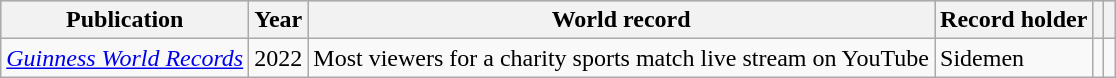<table class="wikitable sortable plainrowheaders">
<tr style="background:#ccc; text-align:center;">
<th scope="col">Publication</th>
<th scope="col">Year</th>
<th scope="col">World record</th>
<th scope="col">Record holder</th>
<th scope="col"></th>
<th scope="col" class="unsortable"></th>
</tr>
<tr>
<td><a href='#'><em>Guinness World Records</em></a></td>
<td>2022</td>
<td>Most viewers for a charity sports match live stream on YouTube</td>
<td>Sidemen</td>
<td></td>
<td style="text-align:center;"></td>
</tr>
</table>
